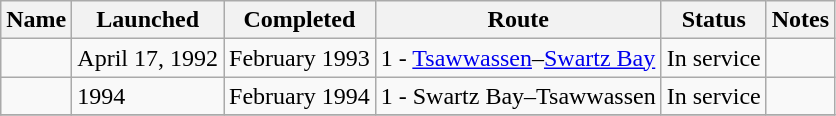<table class="wikitable">
<tr>
<th>Name</th>
<th>Launched</th>
<th>Completed</th>
<th>Route</th>
<th>Status</th>
<th>Notes</th>
</tr>
<tr>
<td></td>
<td>April 17, 1992</td>
<td>February 1993</td>
<td>1 - <a href='#'>Tsawwassen</a>–<a href='#'>Swartz Bay</a></td>
<td><span>In service</span></td>
<td></td>
</tr>
<tr>
<td></td>
<td>1994</td>
<td>February 1994</td>
<td>1 - Swartz Bay–Tsawwassen</td>
<td><span>In service</span></td>
<td></td>
</tr>
<tr>
</tr>
</table>
